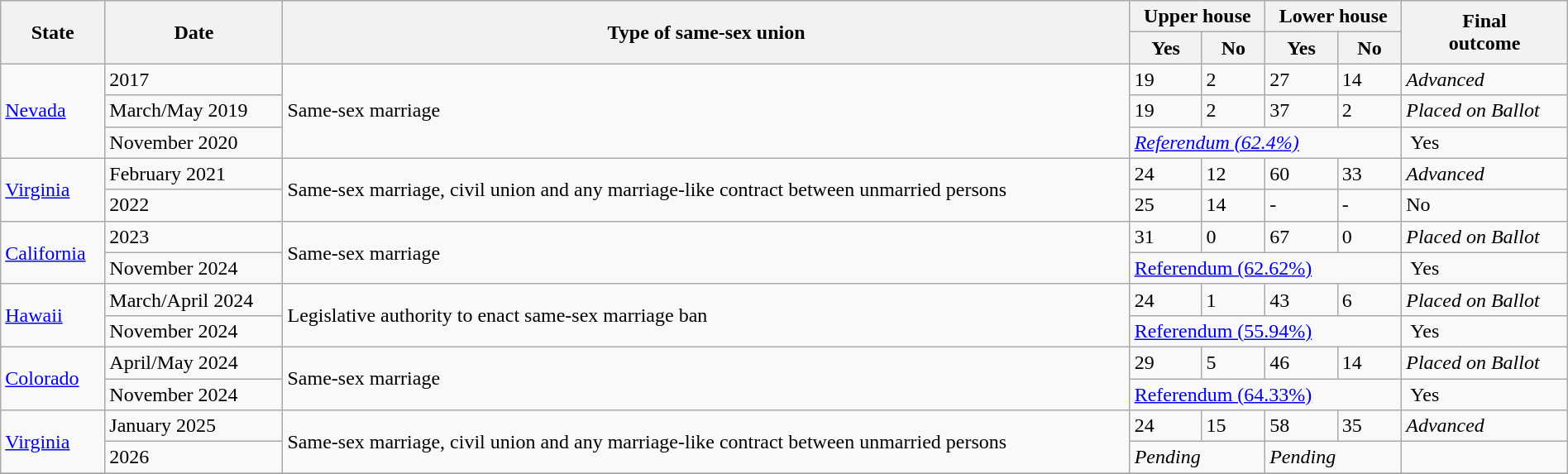<table class="wikitable sortable" style="width:100%;">
<tr>
<th rowspan=2>State</th>
<th rowspan=2>Date</th>
<th rowspan=2>Type of same-sex union</th>
<th colspan=2>Upper house</th>
<th colspan=2>Lower house</th>
<th rowspan=2>Final<br>outcome</th>
</tr>
<tr>
<th>Yes</th>
<th>No</th>
<th>Yes</th>
<th>No</th>
</tr>
<tr>
<td rowspan="3"> <a href='#'>Nevada</a></td>
<td>2017</td>
<td rowspan="3">Same-sex marriage</td>
<td>19</td>
<td>2</td>
<td>27</td>
<td>14</td>
<td><em>Advanced</em></td>
</tr>
<tr>
<td>March/May 2019</td>
<td>19</td>
<td>2</td>
<td>37</td>
<td>2</td>
<td><em>Placed on Ballot</em></td>
</tr>
<tr>
<td>November 2020</td>
<td colspan=4><a href='#'><em>Referendum (62.4%)</em></a></td>
<td> Yes</td>
</tr>
<tr>
<td rowspan="2"> <a href='#'>Virginia</a></td>
<td>February 2021</td>
<td rowspan="2">Same-sex marriage, civil union and any marriage-like contract between unmarried persons</td>
<td>24</td>
<td>12</td>
<td>60</td>
<td>33</td>
<td><em>Advanced</em></td>
</tr>
<tr>
<td>2022</td>
<td>25</td>
<td>14</td>
<td>-</td>
<td>-</td>
<td> No</td>
</tr>
<tr>
<td rowspan="3"> <a href='#'>California</a></td>
<td rowspan="2">2023</td>
<td rowspan="3">Same-sex marriage</td>
<td>31</td>
<td>0</td>
<td>67</td>
<td>0</td>
<td><em>Placed on Ballot</em></td>
</tr>
<tr>
<td colspan="4" rowspan="2"><em><a href='#'></em>Referendum (62.62%)<em></a></em></td>
<td rowspan="2"> Yes</td>
</tr>
<tr>
<td>November 2024</td>
</tr>
<tr>
<td rowspan="2"> <a href='#'>Hawaii</a></td>
<td>March/April 2024</td>
<td rowspan="2">Legislative authority to enact same-sex marriage ban</td>
<td>24</td>
<td>1</td>
<td>43</td>
<td>6</td>
<td><em>Placed on Ballot</em></td>
</tr>
<tr>
<td>November 2024</td>
<td colspan="4"><em><a href='#'></em>Referendum (55.94%)<em></a></em></td>
<td> Yes</td>
</tr>
<tr>
<td rowspan="2"> <a href='#'>Colorado</a></td>
<td>April/May 2024</td>
<td rowspan="2">Same-sex marriage</td>
<td>29</td>
<td>5</td>
<td>46</td>
<td>14</td>
<td><em>Placed on Ballot</em></td>
</tr>
<tr>
<td>November 2024</td>
<td colspan="4"><em><a href='#'></em>Referendum (64.33%)<em></a></em></td>
<td> Yes</td>
</tr>
<tr>
<td rowspan="2"> <a href='#'>Virginia</a></td>
<td>January 2025</td>
<td rowspan="2">Same-sex marriage, civil union and any marriage-like contract between unmarried persons</td>
<td>24</td>
<td>15</td>
<td>58</td>
<td>35</td>
<td><em>Advanced</em></td>
</tr>
<tr>
<td>2026</td>
<td colspan="2"><em>Pending</em></td>
<td colspan="2"><em>Pending</em></td>
<td></td>
</tr>
<tr>
</tr>
</table>
